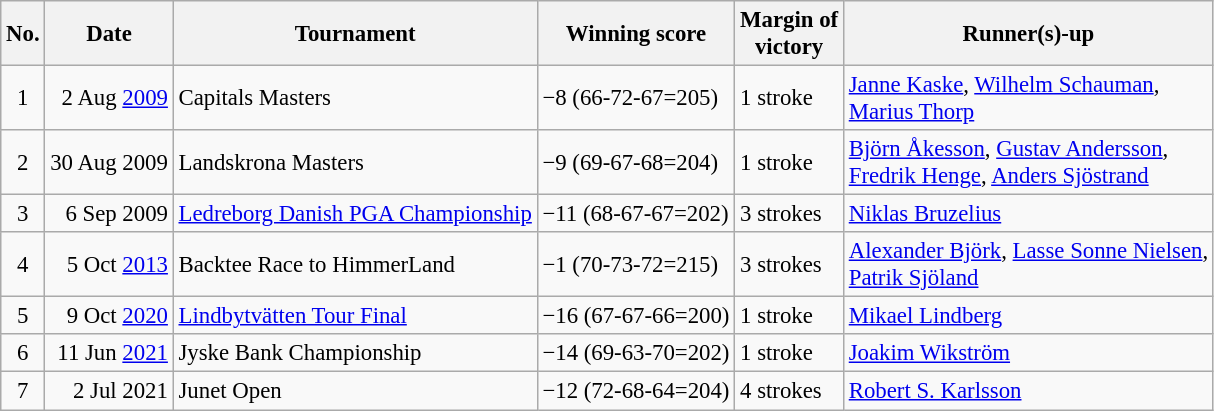<table class="wikitable" style="font-size:95%;">
<tr>
<th>No.</th>
<th>Date</th>
<th>Tournament</th>
<th>Winning score</th>
<th>Margin of<br>victory</th>
<th>Runner(s)-up</th>
</tr>
<tr>
<td align=center>1</td>
<td align=right>2 Aug <a href='#'>2009</a></td>
<td>Capitals Masters</td>
<td>−8 (66-72-67=205)</td>
<td>1 stroke</td>
<td> <a href='#'>Janne Kaske</a>,  <a href='#'>Wilhelm Schauman</a>,<br> <a href='#'>Marius Thorp</a></td>
</tr>
<tr>
<td align=center>2</td>
<td align=right>30 Aug 2009</td>
<td>Landskrona Masters</td>
<td>−9 (69-67-68=204)</td>
<td>1 stroke</td>
<td> <a href='#'>Björn Åkesson</a>,  <a href='#'>Gustav Andersson</a>,<br> <a href='#'>Fredrik Henge</a>,  <a href='#'>Anders Sjöstrand</a></td>
</tr>
<tr>
<td align=center>3</td>
<td align=right>6 Sep 2009</td>
<td><a href='#'>Ledreborg Danish PGA Championship</a></td>
<td>−11 (68-67-67=202)</td>
<td>3 strokes</td>
<td> <a href='#'>Niklas Bruzelius</a></td>
</tr>
<tr>
<td align=center>4</td>
<td align=right>5 Oct <a href='#'>2013</a></td>
<td>Backtee Race to HimmerLand</td>
<td>−1 (70-73-72=215)</td>
<td>3 strokes</td>
<td> <a href='#'>Alexander Björk</a>,  <a href='#'>Lasse Sonne Nielsen</a>,<br> <a href='#'>Patrik Sjöland</a></td>
</tr>
<tr>
<td align=center>5</td>
<td align=right>9 Oct <a href='#'>2020</a></td>
<td><a href='#'>Lindbytvätten Tour Final</a></td>
<td>−16 (67-67-66=200)</td>
<td>1 stroke</td>
<td> <a href='#'>Mikael Lindberg</a></td>
</tr>
<tr>
<td align=center>6</td>
<td align=right>11 Jun <a href='#'>2021</a></td>
<td>Jyske Bank Championship</td>
<td>−14 (69-63-70=202)</td>
<td>1 stroke</td>
<td> <a href='#'>Joakim Wikström</a></td>
</tr>
<tr>
<td align=center>7</td>
<td align=right>2 Jul 2021</td>
<td>Junet Open</td>
<td>−12 (72-68-64=204)</td>
<td>4 strokes</td>
<td> <a href='#'>Robert S. Karlsson</a></td>
</tr>
</table>
